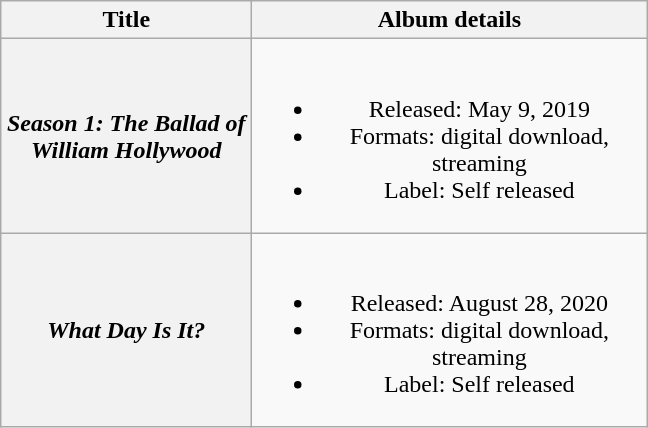<table class="wikitable plainrowheaders" style="text-align:center;">
<tr>
<th scope="col" style="width:10em;">Title</th>
<th scope="col" style="width:16em;">Album details</th>
</tr>
<tr>
<th scope="row"><em>Season 1: The Ballad of William Hollywood</em></th>
<td><br><ul><li>Released: May 9, 2019</li><li>Formats: digital download, streaming</li><li>Label: Self released</li></ul></td>
</tr>
<tr>
<th scope="row"><em>What Day Is It?</em></th>
<td><br><ul><li>Released: August 28, 2020</li><li>Formats: digital download, streaming</li><li>Label: Self released</li></ul></td>
</tr>
</table>
